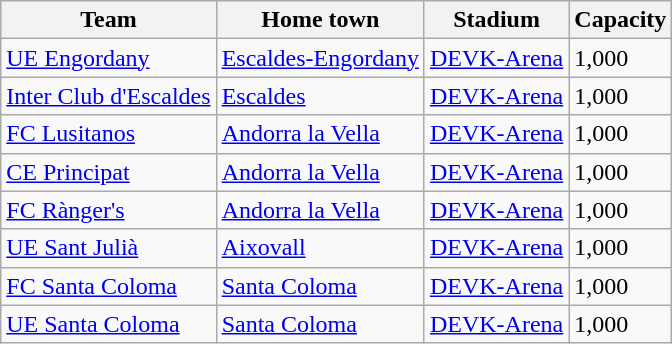<table class="wikitable sortable">
<tr>
<th>Team</th>
<th>Home town</th>
<th>Stadium</th>
<th>Capacity</th>
</tr>
<tr>
<td><a href='#'>UE Engordany</a></td>
<td><a href='#'>Escaldes-Engordany</a></td>
<td><a href='#'>DEVK-Arena</a></td>
<td>1,000</td>
</tr>
<tr>
<td><a href='#'>Inter Club d'Escaldes</a></td>
<td><a href='#'>Escaldes</a></td>
<td><a href='#'>DEVK-Arena</a></td>
<td>1,000</td>
</tr>
<tr>
<td><a href='#'>FC Lusitanos</a></td>
<td><a href='#'>Andorra la Vella</a></td>
<td><a href='#'>DEVK-Arena</a></td>
<td>1,000</td>
</tr>
<tr>
<td><a href='#'>CE Principat</a></td>
<td><a href='#'>Andorra la Vella</a></td>
<td><a href='#'>DEVK-Arena</a></td>
<td>1,000</td>
</tr>
<tr>
<td><a href='#'>FC Rànger's</a></td>
<td><a href='#'>Andorra la Vella</a></td>
<td><a href='#'>DEVK-Arena</a></td>
<td>1,000</td>
</tr>
<tr>
<td><a href='#'>UE Sant Julià</a></td>
<td><a href='#'>Aixovall</a></td>
<td><a href='#'>DEVK-Arena</a></td>
<td>1,000</td>
</tr>
<tr>
<td><a href='#'>FC Santa Coloma</a></td>
<td><a href='#'>Santa Coloma</a></td>
<td><a href='#'>DEVK-Arena</a></td>
<td>1,000</td>
</tr>
<tr>
<td><a href='#'>UE Santa Coloma</a></td>
<td><a href='#'>Santa Coloma</a></td>
<td><a href='#'>DEVK-Arena</a></td>
<td>1,000</td>
</tr>
</table>
